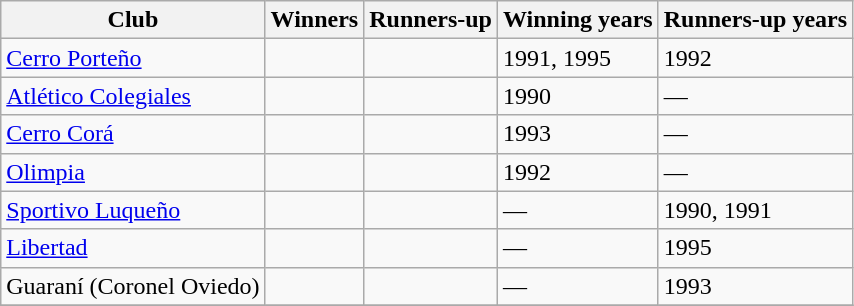<table class="wikitable">
<tr>
<th>Club</th>
<th>Winners</th>
<th>Runners-up</th>
<th>Winning years</th>
<th>Runners-up years</th>
</tr>
<tr>
<td><a href='#'>Cerro Porteño</a></td>
<td></td>
<td></td>
<td>1991, 1995</td>
<td>1992</td>
</tr>
<tr>
<td><a href='#'>Atlético Colegiales</a></td>
<td></td>
<td></td>
<td>1990</td>
<td>—</td>
</tr>
<tr>
<td><a href='#'>Cerro Corá</a></td>
<td></td>
<td></td>
<td>1993</td>
<td>—</td>
</tr>
<tr>
<td><a href='#'>Olimpia</a></td>
<td></td>
<td></td>
<td>1992</td>
<td>—</td>
</tr>
<tr>
<td><a href='#'>Sportivo Luqueño</a></td>
<td></td>
<td></td>
<td>—</td>
<td>1990, 1991</td>
</tr>
<tr>
<td><a href='#'>Libertad</a></td>
<td></td>
<td></td>
<td>—</td>
<td>1995</td>
</tr>
<tr>
<td>Guaraní (Coronel Oviedo)</td>
<td></td>
<td></td>
<td>—</td>
<td>1993</td>
</tr>
<tr>
</tr>
</table>
